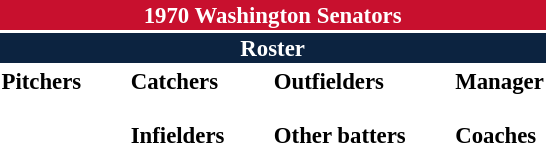<table class="toccolours" style="font-size: 95%;">
<tr>
<th colspan="10" style="background-color: #C8102E; color: #FFFFFF; text-align: center;">1970 Washington Senators</th>
</tr>
<tr>
<td colspan="10" style="background-color: #0C2340; color: #FFFFFF; text-align: center;"><strong>Roster</strong></td>
</tr>
<tr>
<td valign="top"><strong>Pitchers</strong><br>















</td>
<td width="25px"></td>
<td valign="top"><strong>Catchers</strong><br>


<br><strong>Infielders</strong>







</td>
<td width="25px"></td>
<td valign="top"><strong>Outfielders</strong><br>








<br><strong>Other batters</strong>
</td>
<td width="25px"></td>
<td valign="top"><strong>Manager</strong><br><br><strong>Coaches</strong>





</td>
</tr>
<tr>
</tr>
</table>
